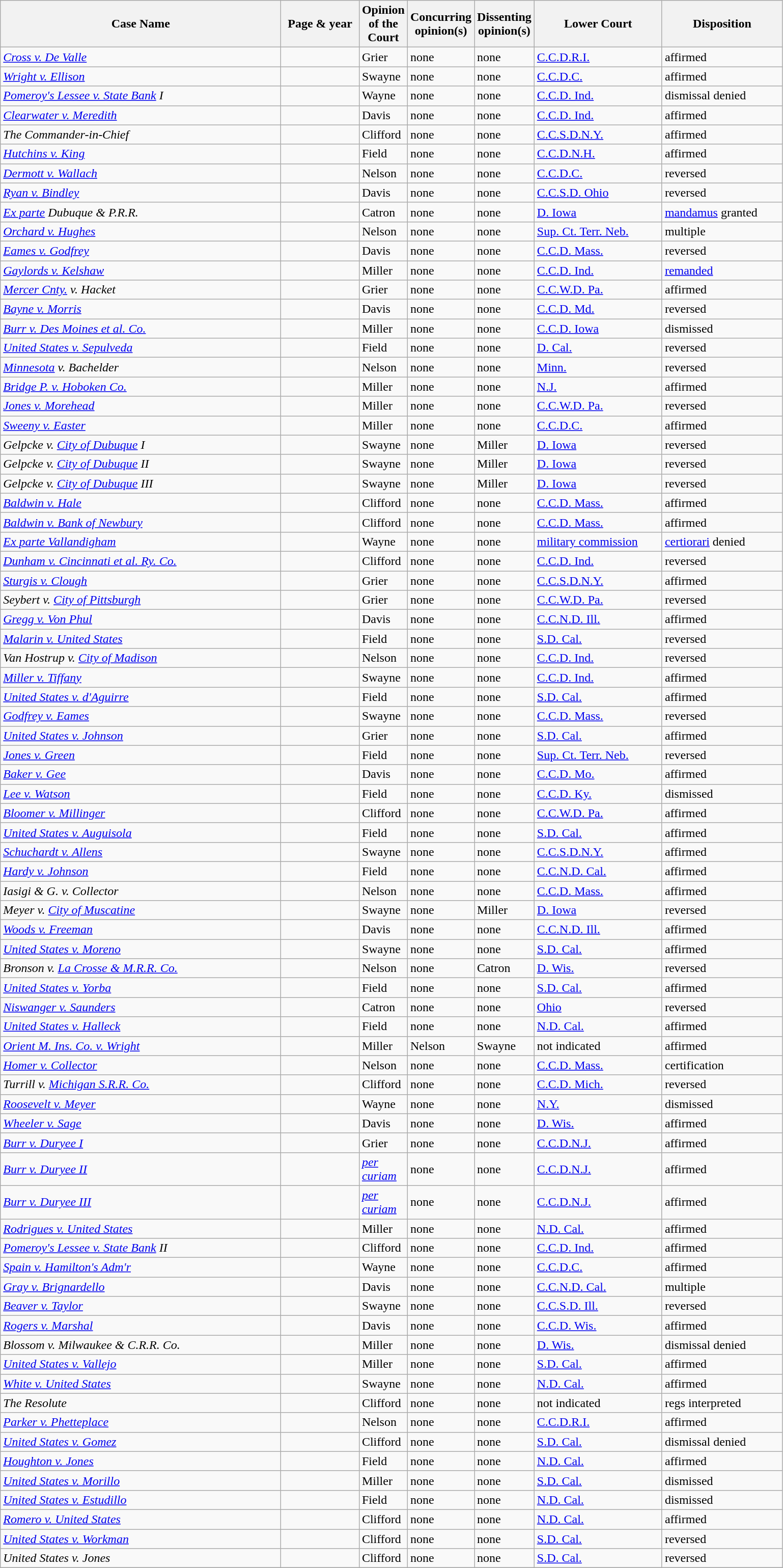<table class="wikitable sortable">
<tr>
<th scope="col" style="width: 360px;">Case Name</th>
<th scope="col" style="width: 95px;">Page & year</th>
<th scope="col" style="width: 10px;">Opinion of the Court</th>
<th scope="col" style="width: 10px;">Concurring opinion(s)</th>
<th scope="col" style="width: 10px;">Dissenting opinion(s)</th>
<th scope="col" style="width: 160px;">Lower Court</th>
<th scope="col" style="width: 150px;">Disposition</th>
</tr>
<tr>
<td><em><a href='#'>Cross v. De Valle</a></em></td>
<td align="right"></td>
<td>Grier</td>
<td>none</td>
<td>none</td>
<td><a href='#'>C.C.D.R.I.</a></td>
<td>affirmed</td>
</tr>
<tr>
<td><em><a href='#'>Wright v. Ellison</a></em></td>
<td align="right"></td>
<td>Swayne</td>
<td>none</td>
<td>none</td>
<td><a href='#'>C.C.D.C.</a></td>
<td>affirmed</td>
</tr>
<tr>
<td><em><a href='#'>Pomeroy's Lessee v. State Bank</a> I</em></td>
<td align="right"></td>
<td>Wayne</td>
<td>none</td>
<td>none</td>
<td><a href='#'>C.C.D. Ind.</a></td>
<td>dismissal denied</td>
</tr>
<tr>
<td><em><a href='#'>Clearwater v. Meredith</a></em></td>
<td align="right"></td>
<td>Davis</td>
<td>none</td>
<td>none</td>
<td><a href='#'>C.C.D. Ind.</a></td>
<td>affirmed</td>
</tr>
<tr>
<td><em>The Commander-in-Chief</em></td>
<td align="right"></td>
<td>Clifford</td>
<td>none</td>
<td>none</td>
<td><a href='#'>C.C.S.D.N.Y.</a></td>
<td>affirmed</td>
</tr>
<tr>
<td><em><a href='#'>Hutchins v. King</a></em></td>
<td align="right"></td>
<td>Field</td>
<td>none</td>
<td>none</td>
<td><a href='#'>C.C.D.N.H.</a></td>
<td>affirmed</td>
</tr>
<tr>
<td><em><a href='#'>Dermott v. Wallach</a></em></td>
<td align="right"></td>
<td>Nelson</td>
<td>none</td>
<td>none</td>
<td><a href='#'>C.C.D.C.</a></td>
<td>reversed</td>
</tr>
<tr>
<td><em><a href='#'>Ryan v. Bindley</a></em></td>
<td align="right"></td>
<td>Davis</td>
<td>none</td>
<td>none</td>
<td><a href='#'>C.C.S.D. Ohio</a></td>
<td>reversed</td>
</tr>
<tr>
<td><em><a href='#'>Ex parte</a> Dubuque & P.R.R.</em></td>
<td align="right"></td>
<td>Catron</td>
<td>none</td>
<td>none</td>
<td><a href='#'>D. Iowa</a></td>
<td><a href='#'>mandamus</a> granted</td>
</tr>
<tr>
<td><em><a href='#'>Orchard v. Hughes</a></em></td>
<td align="right"></td>
<td>Nelson</td>
<td>none</td>
<td>none</td>
<td><a href='#'>Sup. Ct. Terr. Neb.</a></td>
<td>multiple</td>
</tr>
<tr>
<td><em><a href='#'>Eames v. Godfrey</a></em></td>
<td align="right"></td>
<td>Davis</td>
<td>none</td>
<td>none</td>
<td><a href='#'>C.C.D. Mass.</a></td>
<td>reversed</td>
</tr>
<tr>
<td><em><a href='#'>Gaylords v. Kelshaw</a></em></td>
<td align="right"></td>
<td>Miller</td>
<td>none</td>
<td>none</td>
<td><a href='#'>C.C.D. Ind.</a></td>
<td><a href='#'>remanded</a></td>
</tr>
<tr>
<td><em><a href='#'>Mercer Cnty.</a> v. Hacket</em></td>
<td align="right"></td>
<td>Grier</td>
<td>none</td>
<td>none</td>
<td><a href='#'>C.C.W.D. Pa.</a></td>
<td>affirmed</td>
</tr>
<tr>
<td><em><a href='#'>Bayne v. Morris</a></em></td>
<td align="right"></td>
<td>Davis</td>
<td>none</td>
<td>none</td>
<td><a href='#'>C.C.D. Md.</a></td>
<td>reversed</td>
</tr>
<tr>
<td><em><a href='#'>Burr v. Des Moines et al. Co.</a></em></td>
<td align="right"></td>
<td>Miller</td>
<td>none</td>
<td>none</td>
<td><a href='#'>C.C.D. Iowa</a></td>
<td>dismissed</td>
</tr>
<tr>
<td><em><a href='#'>United States v. Sepulveda</a></em></td>
<td align="right"></td>
<td>Field</td>
<td>none</td>
<td>none</td>
<td><a href='#'>D. Cal.</a></td>
<td>reversed</td>
</tr>
<tr>
<td><em><a href='#'>Minnesota</a> v. Bachelder</em></td>
<td align="right"></td>
<td>Nelson</td>
<td>none</td>
<td>none</td>
<td><a href='#'>Minn.</a></td>
<td>reversed</td>
</tr>
<tr>
<td><em><a href='#'>Bridge P. v. Hoboken Co.</a></em></td>
<td align="right"></td>
<td>Miller</td>
<td>none</td>
<td>none</td>
<td><a href='#'>N.J.</a></td>
<td>affirmed</td>
</tr>
<tr>
<td><em><a href='#'>Jones v. Morehead</a></em></td>
<td align="right"></td>
<td>Miller</td>
<td>none</td>
<td>none</td>
<td><a href='#'>C.C.W.D. Pa.</a></td>
<td>reversed</td>
</tr>
<tr>
<td><em><a href='#'>Sweeny v. Easter</a></em></td>
<td align="right"></td>
<td>Miller</td>
<td>none</td>
<td>none</td>
<td><a href='#'>C.C.D.C.</a></td>
<td>affirmed</td>
</tr>
<tr>
<td><em>Gelpcke v. <a href='#'>City of Dubuque</a> I</em></td>
<td align="right"></td>
<td>Swayne</td>
<td>none</td>
<td>Miller</td>
<td><a href='#'>D. Iowa</a></td>
<td>reversed</td>
</tr>
<tr>
<td><em>Gelpcke v. <a href='#'>City of Dubuque</a> II</em></td>
<td align="right"></td>
<td>Swayne</td>
<td>none</td>
<td>Miller</td>
<td><a href='#'>D. Iowa</a></td>
<td>reversed</td>
</tr>
<tr>
<td><em>Gelpcke v. <a href='#'>City of Dubuque</a> III</em></td>
<td align="right"></td>
<td>Swayne</td>
<td>none</td>
<td>Miller</td>
<td><a href='#'>D. Iowa</a></td>
<td>reversed</td>
</tr>
<tr>
<td><em><a href='#'>Baldwin v. Hale</a></em></td>
<td align="right"></td>
<td>Clifford</td>
<td>none</td>
<td>none</td>
<td><a href='#'>C.C.D. Mass.</a></td>
<td>affirmed</td>
</tr>
<tr>
<td><em><a href='#'>Baldwin v. Bank of Newbury</a></em></td>
<td align="right"></td>
<td>Clifford</td>
<td>none</td>
<td>none</td>
<td><a href='#'>C.C.D. Mass.</a></td>
<td>affirmed</td>
</tr>
<tr>
<td><em><a href='#'>Ex parte Vallandigham</a></em></td>
<td align="right"></td>
<td>Wayne</td>
<td>none</td>
<td>none</td>
<td><a href='#'>military commission</a></td>
<td><a href='#'>certiorari</a> denied</td>
</tr>
<tr>
<td><em><a href='#'>Dunham v. Cincinnati et al. Ry. Co.</a></em></td>
<td align="right"></td>
<td>Clifford</td>
<td>none</td>
<td>none</td>
<td><a href='#'>C.C.D. Ind.</a></td>
<td>reversed</td>
</tr>
<tr>
<td><em><a href='#'>Sturgis v. Clough</a></em></td>
<td align="right"></td>
<td>Grier</td>
<td>none</td>
<td>none</td>
<td><a href='#'>C.C.S.D.N.Y.</a></td>
<td>affirmed</td>
</tr>
<tr>
<td><em>Seybert v. <a href='#'>City of Pittsburgh</a></em></td>
<td align="right"></td>
<td>Grier</td>
<td>none</td>
<td>none</td>
<td><a href='#'>C.C.W.D. Pa.</a></td>
<td>reversed</td>
</tr>
<tr>
<td><em><a href='#'>Gregg v. Von Phul</a></em></td>
<td align="right"></td>
<td>Davis</td>
<td>none</td>
<td>none</td>
<td><a href='#'>C.C.N.D. Ill.</a></td>
<td>affirmed</td>
</tr>
<tr>
<td><em><a href='#'>Malarin v. United States</a></em></td>
<td align="right"></td>
<td>Field</td>
<td>none</td>
<td>none</td>
<td><a href='#'>S.D. Cal.</a></td>
<td>reversed</td>
</tr>
<tr>
<td><em>Van Hostrup v. <a href='#'>City of Madison</a></em></td>
<td align="right"></td>
<td>Nelson</td>
<td>none</td>
<td>none</td>
<td><a href='#'>C.C.D. Ind.</a></td>
<td>reversed</td>
</tr>
<tr>
<td><em><a href='#'>Miller v. Tiffany</a></em></td>
<td align="right"></td>
<td>Swayne</td>
<td>none</td>
<td>none</td>
<td><a href='#'>C.C.D. Ind.</a></td>
<td>affirmed</td>
</tr>
<tr>
<td><em><a href='#'>United States v. d'Aguirre</a></em></td>
<td align="right"></td>
<td>Field</td>
<td>none</td>
<td>none</td>
<td><a href='#'>S.D. Cal.</a></td>
<td>affirmed</td>
</tr>
<tr>
<td><em><a href='#'>Godfrey v. Eames</a></em></td>
<td align="right"></td>
<td>Swayne</td>
<td>none</td>
<td>none</td>
<td><a href='#'>C.C.D. Mass.</a></td>
<td>reversed</td>
</tr>
<tr>
<td><em><a href='#'>United States v. Johnson</a></em></td>
<td align="right"></td>
<td>Grier</td>
<td>none</td>
<td>none</td>
<td><a href='#'>S.D. Cal.</a></td>
<td>affirmed</td>
</tr>
<tr>
<td><em><a href='#'>Jones v. Green</a></em></td>
<td align="right"></td>
<td>Field</td>
<td>none</td>
<td>none</td>
<td><a href='#'>Sup. Ct. Terr. Neb.</a></td>
<td>reversed</td>
</tr>
<tr>
<td><em><a href='#'>Baker v. Gee</a></em></td>
<td align="right"></td>
<td>Davis</td>
<td>none</td>
<td>none</td>
<td><a href='#'>C.C.D. Mo.</a></td>
<td>affirmed</td>
</tr>
<tr>
<td><em><a href='#'>Lee v. Watson</a></em></td>
<td align="right"></td>
<td>Field</td>
<td>none</td>
<td>none</td>
<td><a href='#'>C.C.D. Ky.</a></td>
<td>dismissed</td>
</tr>
<tr>
<td><em><a href='#'>Bloomer v. Millinger</a></em></td>
<td align="right"></td>
<td>Clifford</td>
<td>none</td>
<td>none</td>
<td><a href='#'>C.C.W.D. Pa.</a></td>
<td>affirmed</td>
</tr>
<tr>
<td><em><a href='#'>United States v. Auguisola</a></em></td>
<td align="right"></td>
<td>Field</td>
<td>none</td>
<td>none</td>
<td><a href='#'>S.D. Cal.</a></td>
<td>affirmed</td>
</tr>
<tr>
<td><em><a href='#'>Schuchardt v. Allens</a></em></td>
<td align="right"></td>
<td>Swayne</td>
<td>none</td>
<td>none</td>
<td><a href='#'>C.C.S.D.N.Y.</a></td>
<td>affirmed</td>
</tr>
<tr>
<td><em><a href='#'>Hardy v. Johnson</a></em></td>
<td align="right"></td>
<td>Field</td>
<td>none</td>
<td>none</td>
<td><a href='#'>C.C.N.D. Cal.</a></td>
<td>affirmed</td>
</tr>
<tr>
<td><em>Iasigi & G. v. Collector</em></td>
<td align="right"></td>
<td>Nelson</td>
<td>none</td>
<td>none</td>
<td><a href='#'>C.C.D. Mass.</a></td>
<td>affirmed</td>
</tr>
<tr>
<td><em>Meyer v. <a href='#'>City of Muscatine</a></em></td>
<td align="right"></td>
<td>Swayne</td>
<td>none</td>
<td>Miller</td>
<td><a href='#'>D. Iowa</a></td>
<td>reversed</td>
</tr>
<tr>
<td><em><a href='#'>Woods v. Freeman</a></em></td>
<td align="right"></td>
<td>Davis</td>
<td>none</td>
<td>none</td>
<td><a href='#'>C.C.N.D. Ill.</a></td>
<td>affirmed</td>
</tr>
<tr>
<td><em><a href='#'>United States v. Moreno</a></em></td>
<td align="right"></td>
<td>Swayne</td>
<td>none</td>
<td>none</td>
<td><a href='#'>S.D. Cal.</a></td>
<td>affirmed</td>
</tr>
<tr>
<td><em>Bronson v. <a href='#'>La Crosse & M.R.R. Co.</a></em></td>
<td align="right"></td>
<td>Nelson</td>
<td>none</td>
<td>Catron</td>
<td><a href='#'>D. Wis.</a></td>
<td>reversed</td>
</tr>
<tr>
<td><em><a href='#'>United States v. Yorba</a></em></td>
<td align="right"></td>
<td>Field</td>
<td>none</td>
<td>none</td>
<td><a href='#'>S.D. Cal.</a></td>
<td>affirmed</td>
</tr>
<tr>
<td><em><a href='#'>Niswanger v. Saunders</a></em></td>
<td align="right"></td>
<td>Catron</td>
<td>none</td>
<td>none</td>
<td><a href='#'>Ohio</a></td>
<td>reversed</td>
</tr>
<tr>
<td><em><a href='#'>United States v. Halleck</a></em></td>
<td align="right"></td>
<td>Field</td>
<td>none</td>
<td>none</td>
<td><a href='#'>N.D. Cal.</a></td>
<td>affirmed</td>
</tr>
<tr>
<td><em><a href='#'>Orient M. Ins. Co. v. Wright</a></em></td>
<td align="right"></td>
<td>Miller</td>
<td>Nelson</td>
<td>Swayne</td>
<td>not indicated</td>
<td>affirmed</td>
</tr>
<tr>
<td><em><a href='#'>Homer v. Collector</a></em></td>
<td align="right"></td>
<td>Nelson</td>
<td>none</td>
<td>none</td>
<td><a href='#'>C.C.D. Mass.</a></td>
<td>certification</td>
</tr>
<tr>
<td><em>Turrill v. <a href='#'>Michigan S.R.R. Co.</a></em></td>
<td align="right"></td>
<td>Clifford</td>
<td>none</td>
<td>none</td>
<td><a href='#'>C.C.D. Mich.</a></td>
<td>reversed</td>
</tr>
<tr>
<td><em><a href='#'>Roosevelt v. Meyer</a></em></td>
<td align="right"></td>
<td>Wayne</td>
<td>none</td>
<td>none</td>
<td><a href='#'>N.Y.</a></td>
<td>dismissed</td>
</tr>
<tr>
<td><em><a href='#'>Wheeler v. Sage</a></em></td>
<td align="right"></td>
<td>Davis</td>
<td>none</td>
<td>none</td>
<td><a href='#'>D. Wis.</a></td>
<td>affirmed</td>
</tr>
<tr>
<td><em><a href='#'>Burr v. Duryee I</a></em></td>
<td align="right"></td>
<td>Grier</td>
<td>none</td>
<td>none</td>
<td><a href='#'>C.C.D.N.J.</a></td>
<td>affirmed</td>
</tr>
<tr>
<td><em><a href='#'>Burr v. Duryee II</a></em></td>
<td align="right"></td>
<td><em><a href='#'>per curiam</a></em></td>
<td>none</td>
<td>none</td>
<td><a href='#'>C.C.D.N.J.</a></td>
<td>affirmed</td>
</tr>
<tr>
<td><em><a href='#'>Burr v. Duryee III</a></em></td>
<td align="right"></td>
<td><em><a href='#'>per curiam</a></em></td>
<td>none</td>
<td>none</td>
<td><a href='#'>C.C.D.N.J.</a></td>
<td>affirmed</td>
</tr>
<tr>
<td><em><a href='#'>Rodrigues v. United States</a></em></td>
<td align="right"></td>
<td>Miller</td>
<td>none</td>
<td>none</td>
<td><a href='#'>N.D. Cal.</a></td>
<td>affirmed</td>
</tr>
<tr>
<td><em><a href='#'>Pomeroy's Lessee v. State Bank</a> II</em></td>
<td align="right"></td>
<td>Clifford</td>
<td>none</td>
<td>none</td>
<td><a href='#'>C.C.D. Ind.</a></td>
<td>affirmed</td>
</tr>
<tr>
<td><em><a href='#'>Spain v. Hamilton's Adm'r</a></em></td>
<td align="right"></td>
<td>Wayne</td>
<td>none</td>
<td>none</td>
<td><a href='#'>C.C.D.C.</a></td>
<td>affirmed</td>
</tr>
<tr>
<td><em><a href='#'>Gray v. Brignardello</a></em></td>
<td align="right"></td>
<td>Davis</td>
<td>none</td>
<td>none</td>
<td><a href='#'>C.C.N.D. Cal.</a></td>
<td>multiple</td>
</tr>
<tr>
<td><em><a href='#'>Beaver v. Taylor</a></em></td>
<td align="right"></td>
<td>Swayne</td>
<td>none</td>
<td>none</td>
<td><a href='#'>C.C.S.D. Ill.</a></td>
<td>reversed</td>
</tr>
<tr>
<td><em><a href='#'>Rogers v. Marshal</a></em></td>
<td align="right"></td>
<td>Davis</td>
<td>none</td>
<td>none</td>
<td><a href='#'>C.C.D. Wis.</a></td>
<td>affirmed</td>
</tr>
<tr>
<td><em>Blossom v. Milwaukee & C.R.R. Co.</em></td>
<td align="right"></td>
<td>Miller</td>
<td>none</td>
<td>none</td>
<td><a href='#'>D. Wis.</a></td>
<td>dismissal denied</td>
</tr>
<tr>
<td><em><a href='#'>United States v. Vallejo</a></em></td>
<td align="right"></td>
<td>Miller</td>
<td>none</td>
<td>none</td>
<td><a href='#'>S.D. Cal.</a></td>
<td>affirmed</td>
</tr>
<tr>
<td><em><a href='#'>White v. United States</a></em></td>
<td align="right"></td>
<td>Swayne</td>
<td>none</td>
<td>none</td>
<td><a href='#'>N.D. Cal.</a></td>
<td>affirmed</td>
</tr>
<tr>
<td><em>The Resolute</em></td>
<td align="right"></td>
<td>Clifford</td>
<td>none</td>
<td>none</td>
<td>not indicated</td>
<td>regs interpreted</td>
</tr>
<tr>
<td><em><a href='#'>Parker v. Phetteplace</a></em></td>
<td align="right"></td>
<td>Nelson</td>
<td>none</td>
<td>none</td>
<td><a href='#'>C.C.D.R.I.</a></td>
<td>affirmed</td>
</tr>
<tr>
<td><em><a href='#'>United States v. Gomez</a></em></td>
<td align="right"></td>
<td>Clifford</td>
<td>none</td>
<td>none</td>
<td><a href='#'>S.D. Cal.</a></td>
<td>dismissal denied</td>
</tr>
<tr>
<td><em><a href='#'>Houghton v. Jones</a></em></td>
<td align="right"></td>
<td>Field</td>
<td>none</td>
<td>none</td>
<td><a href='#'>N.D. Cal.</a></td>
<td>affirmed</td>
</tr>
<tr>
<td><em><a href='#'>United States v. Morillo</a></em></td>
<td align="right"></td>
<td>Miller</td>
<td>none</td>
<td>none</td>
<td><a href='#'>S.D. Cal.</a></td>
<td>dismissed</td>
</tr>
<tr>
<td><em><a href='#'>United States v. Estudillo</a></em></td>
<td align="right"></td>
<td>Field</td>
<td>none</td>
<td>none</td>
<td><a href='#'>N.D. Cal.</a></td>
<td>dismissed</td>
</tr>
<tr>
<td><em><a href='#'>Romero v. United States</a></em></td>
<td align="right"></td>
<td>Clifford</td>
<td>none</td>
<td>none</td>
<td><a href='#'>N.D. Cal.</a></td>
<td>affirmed</td>
</tr>
<tr>
<td><em><a href='#'>United States v. Workman</a></em></td>
<td align="right"></td>
<td>Clifford</td>
<td>none</td>
<td>none</td>
<td><a href='#'>S.D. Cal.</a></td>
<td>reversed</td>
</tr>
<tr>
<td><em>United States v. Jones</em></td>
<td align="right"></td>
<td>Clifford</td>
<td>none</td>
<td>none</td>
<td><a href='#'>S.D. Cal.</a></td>
<td>reversed</td>
</tr>
<tr>
</tr>
</table>
